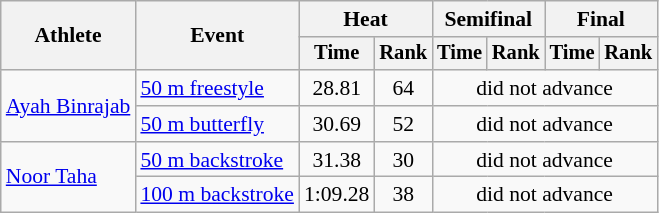<table class="wikitable" style="text-align:center; font-size:90%">
<tr>
<th rowspan="2">Athlete</th>
<th rowspan="2">Event</th>
<th colspan="2">Heat</th>
<th colspan="2">Semifinal</th>
<th colspan="2">Final</th>
</tr>
<tr style="font-size:95%">
<th>Time</th>
<th>Rank</th>
<th>Time</th>
<th>Rank</th>
<th>Time</th>
<th>Rank</th>
</tr>
<tr>
<td align=left rowspan=2><a href='#'>Ayah Binrajab</a></td>
<td align=left><a href='#'>50 m freestyle</a></td>
<td>28.81</td>
<td>64</td>
<td colspan=4>did not advance</td>
</tr>
<tr>
<td align=left><a href='#'>50 m butterfly</a></td>
<td>30.69</td>
<td>52</td>
<td colspan=4>did not advance</td>
</tr>
<tr>
<td align=left rowspan=2><a href='#'>Noor Taha</a></td>
<td align=left><a href='#'>50 m backstroke</a></td>
<td>31.38</td>
<td>30</td>
<td colspan=4>did not advance</td>
</tr>
<tr>
<td align=left><a href='#'>100 m backstroke</a></td>
<td>1:09.28</td>
<td>38</td>
<td colspan=4>did not advance</td>
</tr>
</table>
